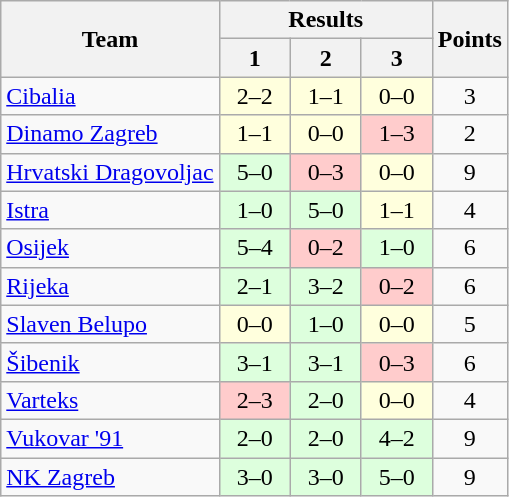<table class="wikitable" style="text-align:center">
<tr>
<th rowspan=2>Team</th>
<th colspan=3>Results</th>
<th rowspan=2>Points</th>
</tr>
<tr>
<th width=40>1</th>
<th width=40>2</th>
<th width=40>3</th>
</tr>
<tr>
<td align=left><a href='#'>Cibalia</a></td>
<td bgcolor=#ffffdd>2–2</td>
<td bgcolor=#ffffdd>1–1</td>
<td bgcolor=#ffffdd>0–0</td>
<td>3</td>
</tr>
<tr>
<td align=left><a href='#'>Dinamo Zagreb</a></td>
<td bgcolor=#ffffdd>1–1</td>
<td bgcolor=#ffffdd>0–0</td>
<td bgcolor=#ffcccc>1–3</td>
<td>2</td>
</tr>
<tr>
<td align=left><a href='#'>Hrvatski Dragovoljac</a></td>
<td bgcolor=#ddffdd>5–0</td>
<td bgcolor=#ffcccc>0–3</td>
<td bgcolor=#ffffdd>0–0</td>
<td>9</td>
</tr>
<tr>
<td align=left><a href='#'>Istra</a></td>
<td bgcolor=#ddffdd>1–0</td>
<td bgcolor=#ddffdd>5–0</td>
<td bgcolor=#ffffdd>1–1</td>
<td>4</td>
</tr>
<tr>
<td align=left><a href='#'>Osijek</a></td>
<td bgcolor=#ddffdd>5–4</td>
<td bgcolor=#ffcccc>0–2</td>
<td bgcolor=#ddffdd>1–0</td>
<td>6</td>
</tr>
<tr>
<td align=left><a href='#'>Rijeka</a></td>
<td bgcolor=#ddffdd>2–1</td>
<td bgcolor=#ddffdd>3–2</td>
<td bgcolor=#ffcccc>0–2</td>
<td>6</td>
</tr>
<tr>
<td align=left><a href='#'>Slaven Belupo</a></td>
<td bgcolor=#ffffdd>0–0</td>
<td bgcolor=#ddffdd>1–0</td>
<td bgcolor=#ffffdd>0–0</td>
<td>5</td>
</tr>
<tr>
<td align=left><a href='#'>Šibenik</a></td>
<td bgcolor=#ddffdd>3–1</td>
<td bgcolor=#ddffdd>3–1</td>
<td bgcolor=#ffcccc>0–3</td>
<td>6</td>
</tr>
<tr>
<td align=left><a href='#'>Varteks</a></td>
<td bgcolor=#ffcccc>2–3</td>
<td bgcolor=#ddffdd>2–0</td>
<td bgcolor=#ffffdd>0–0</td>
<td>4</td>
</tr>
<tr>
<td align=left><a href='#'>Vukovar '91</a></td>
<td bgcolor=#ddffdd>2–0</td>
<td bgcolor=#ddffdd>2–0</td>
<td bgcolor=#ddffdd>4–2</td>
<td>9</td>
</tr>
<tr>
<td align=left><a href='#'>NK Zagreb</a></td>
<td bgcolor=#ddffdd>3–0</td>
<td bgcolor=#ddffdd>3–0</td>
<td bgcolor=#ddffdd>5–0</td>
<td>9</td>
</tr>
</table>
